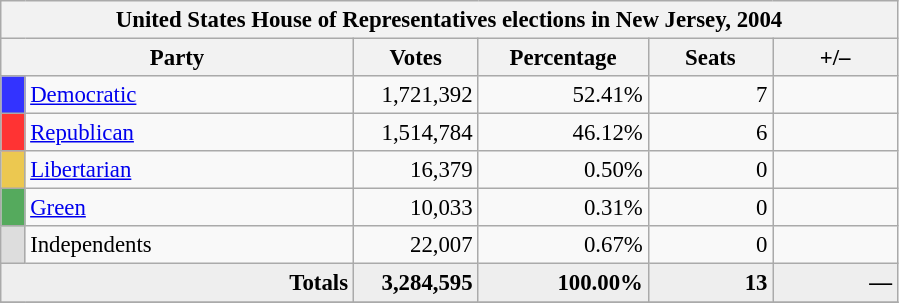<table class="wikitable" style="font-size: 95%;">
<tr>
<th colspan="6">United States House of Representatives elections in New Jersey, 2004</th>
</tr>
<tr>
<th colspan=2 style="width: 15em">Party</th>
<th style="width: 5em">Votes</th>
<th style="width: 7em">Percentage</th>
<th style="width: 5em">Seats</th>
<th style="width: 5em">+/–</th>
</tr>
<tr>
<th style="background-color:#3333FF; width: 3px"></th>
<td style="width: 130px"><a href='#'>Democratic</a></td>
<td align="right">1,721,392</td>
<td align="right">52.41%</td>
<td align="right">7</td>
<td align="right"></td>
</tr>
<tr>
<th style="background-color:#FF3333; width: 3px"></th>
<td style="width: 130px"><a href='#'>Republican</a></td>
<td align="right">1,514,784</td>
<td align="right">46.12%</td>
<td align="right">6</td>
<td align="right"></td>
</tr>
<tr>
<th style="background-color:#ecC850; width: 3px"></th>
<td style="width: 130px"><a href='#'>Libertarian</a></td>
<td align="right">16,379</td>
<td align="right">0.50%</td>
<td align="right">0</td>
<td align="right"></td>
</tr>
<tr>
<th style="background-color:#55AA5d; width: 3px"></th>
<td style="width: 130px"><a href='#'>Green</a></td>
<td align="right">10,033</td>
<td align="right">0.31%</td>
<td align="right">0</td>
<td align="right"></td>
</tr>
<tr>
<th style="background-color:#DDDDDD; width: 3px"></th>
<td style="width: 130px">Independents</td>
<td align="right">22,007</td>
<td align="right">0.67%</td>
<td align="right">0</td>
<td align="right"></td>
</tr>
<tr bgcolor="#EEEEEE">
<td colspan="2" align="right"><strong>Totals</strong></td>
<td align="right"><strong>3,284,595</strong></td>
<td align="right"><strong>100.00%</strong></td>
<td align="right"><strong>13</strong></td>
<td align="right"><strong>—</strong></td>
</tr>
<tr bgcolor="#EEEEEE">
</tr>
</table>
